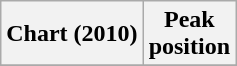<table class="wikitable plainrowheaders">
<tr>
<th>Chart (2010)</th>
<th>Peak<br>position</th>
</tr>
<tr>
</tr>
</table>
